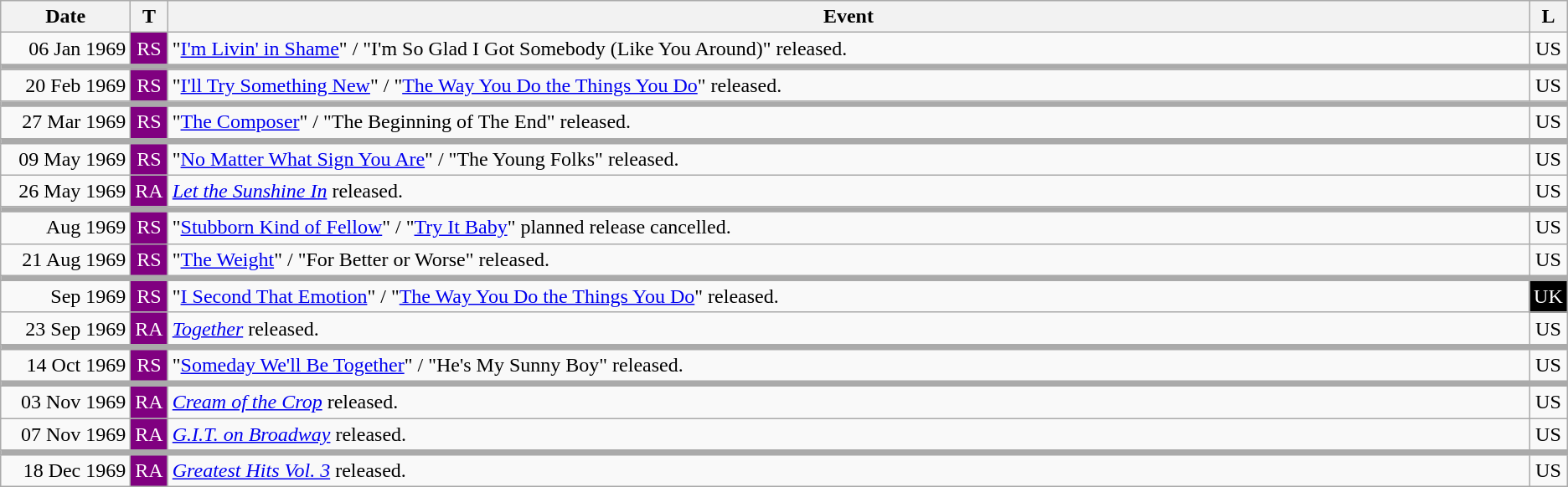<table class="wikitable" style="text-align: center">
<tr>
<th style="width:12ch">Date</th>
<th style="width:1%">T</th>
<th>Event</th>
<th style="width:2%">L</th>
</tr>
<tr>
<td style="text-align: right">06 Jan 1969</td>
<td style="background:purple; color: white">RS</td>
<td style="text-align:left;">"<a href='#'>I'm Livin' in Shame</a>" / "I'm So Glad I Got Somebody (Like You Around)" released.</td>
<td>US</td>
</tr>
<tr>
<td colspan="6" style="background: #aaa; height: 3px; padding: 0 !important"></td>
</tr>
<tr>
<td style="text-align: right">20 Feb 1969</td>
<td style="background:purple; color: white">RS</td>
<td style="text-align:left;">"<a href='#'>I'll Try Something New</a>" / "<a href='#'>The Way You Do the Things You Do</a>" released.</td>
<td>US</td>
</tr>
<tr>
<td colspan="6" style="background: #aaa; height: 3px; padding: 0 !important"></td>
</tr>
<tr>
<td style="text-align: right">27 Mar 1969</td>
<td style="background:purple; color: white">RS</td>
<td style="text-align:left;">"<a href='#'>The Composer</a>" / "The Beginning of The End" released.</td>
<td>US</td>
</tr>
<tr>
<td colspan="6" style="background: #aaa; height: 3px; padding: 0 !important"></td>
</tr>
<tr>
<td style="text-align: right">09 May 1969</td>
<td style="background:purple; color: white">RS</td>
<td style="text-align:left;">"<a href='#'>No Matter What Sign You Are</a>" / "The Young Folks" released.</td>
<td>US</td>
</tr>
<tr>
<td style="text-align: right">26 May 1969</td>
<td style="background:purple; color: white">RA</td>
<td style="text-align:left;"><em><a href='#'>Let the Sunshine In</a></em> released.</td>
<td>US</td>
</tr>
<tr>
<td colspan="6" style="background: #aaa; height: 3px; padding: 0 !important"></td>
</tr>
<tr>
<td style="text-align: right">Aug 1969</td>
<td style="background:purple; color: white">RS</td>
<td style="text-align:left;">"<a href='#'>Stubborn Kind of Fellow</a>" / "<a href='#'>Try It Baby</a>" planned release cancelled.</td>
<td>US</td>
</tr>
<tr>
<td style="text-align: right">21 Aug 1969</td>
<td style="background:purple; color: white">RS</td>
<td style="text-align:left;">"<a href='#'>The Weight</a>" / "For Better or Worse" released.</td>
<td>US</td>
</tr>
<tr>
<td colspan="6" style="background: #aaa; height: 3px; padding: 0 !important"></td>
</tr>
<tr>
<td style="text-align: right">Sep 1969</td>
<td style="background:purple; color: white">RS</td>
<td style="text-align:left;">"<a href='#'>I Second That Emotion</a>" / "<a href='#'>The Way You Do the Things You Do</a>" released.</td>
<td style="background:black; color: white">UK</td>
</tr>
<tr>
<td style="text-align: right">23 Sep 1969</td>
<td style="background:purple; color: white">RA</td>
<td style="text-align:left;"><em><a href='#'>Together</a></em> released.</td>
<td>US</td>
</tr>
<tr>
<td colspan="6" style="background: #aaa; height: 3px; padding: 0 !important"></td>
</tr>
<tr>
<td style="text-align: right">14 Oct 1969</td>
<td style="background:purple; color: white">RS</td>
<td style="text-align:left;">"<a href='#'>Someday We'll Be Together</a>" / "He's My Sunny Boy" released.</td>
<td>US</td>
</tr>
<tr>
<td colspan="6" style="background: #aaa; height: 3px; padding: 0 !important"></td>
</tr>
<tr>
<td style="text-align: right">03 Nov 1969</td>
<td style="background:purple; color: white">RA</td>
<td style="text-align:left;"><em><a href='#'>Cream of the Crop</a></em> released.</td>
<td>US</td>
</tr>
<tr>
<td style="text-align: right">07 Nov 1969</td>
<td style="background:purple; color: white">RA</td>
<td style="text-align:left;"><em><a href='#'>G.I.T. on Broadway</a></em> released.</td>
<td>US</td>
</tr>
<tr>
<td colspan="6" style="background: #aaa; height: 3px; padding: 0 !important"></td>
</tr>
<tr>
<td style="text-align: right">18 Dec 1969</td>
<td style="background:purple; color: white">RA</td>
<td style="text-align:left;"><em><a href='#'>Greatest Hits Vol. 3</a></em> released.</td>
<td>US</td>
</tr>
</table>
